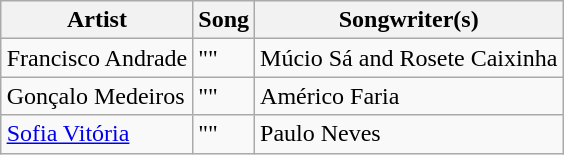<table class="sortable wikitable" style="margin: 1em auto 1em auto;">
<tr>
<th>Artist</th>
<th>Song</th>
<th>Songwriter(s)</th>
</tr>
<tr>
<td align="left">Francisco Andrade</td>
<td align="left">""</td>
<td align="left">Múcio Sá and Rosete Caixinha</td>
</tr>
<tr>
<td align="left">Gonçalo Medeiros</td>
<td align="left">""</td>
<td align="left">Américo Faria</td>
</tr>
<tr>
<td align="left"><a href='#'>Sofia Vitória</a></td>
<td align="left">""</td>
<td align="left">Paulo Neves</td>
</tr>
</table>
